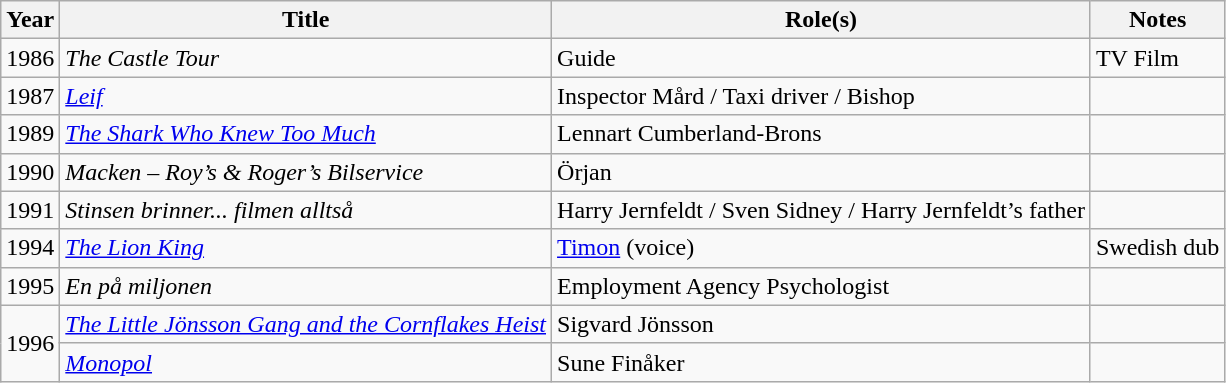<table class="wikitable plainrowheaders sortable">
<tr>
<th scope="col">Year</th>
<th scope="col">Title</th>
<th scope="col">Role(s)</th>
<th scope="col" class="unsortable">Notes</th>
</tr>
<tr>
<td>1986</td>
<td><em>The Castle Tour</em></td>
<td>Guide</td>
<td>TV Film</td>
</tr>
<tr>
<td>1987</td>
<td><em><a href='#'>Leif</a></em></td>
<td>Inspector Mård / Taxi driver / Bishop</td>
<td></td>
</tr>
<tr>
<td>1989</td>
<td><em><a href='#'>The Shark Who Knew Too Much</a></em></td>
<td>Lennart Cumberland-Brons</td>
<td></td>
</tr>
<tr>
<td>1990</td>
<td><em>Macken – Roy’s & Roger’s Bilservice</em></td>
<td>Örjan</td>
<td></td>
</tr>
<tr>
<td>1991</td>
<td><em>Stinsen brinner... filmen alltså</em></td>
<td>Harry Jernfeldt / Sven Sidney / Harry Jernfeldt’s father</td>
<td></td>
</tr>
<tr>
<td>1994</td>
<td><em><a href='#'>The Lion King</a></em></td>
<td><a href='#'>Timon</a> (voice)</td>
<td>Swedish dub</td>
</tr>
<tr>
<td>1995</td>
<td><em>En på miljonen</em></td>
<td>Employment Agency Psychologist</td>
<td></td>
</tr>
<tr>
<td rowspan="2">1996</td>
<td><em><a href='#'>The Little Jönsson Gang and the Cornflakes Heist</a></em></td>
<td>Sigvard Jönsson</td>
<td></td>
</tr>
<tr>
<td><em><a href='#'>Monopol</a></em></td>
<td>Sune Finåker</td>
<td></td>
</tr>
</table>
